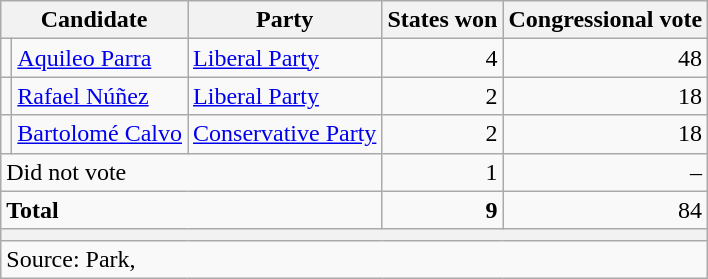<table class="wikitable sortable">
<tr>
<th colspan=2>Candidate</th>
<th>Party</th>
<th>States won</th>
<th>Congressional vote</th>
</tr>
<tr>
<td bgcolor=></td>
<td align=left><a href='#'>Aquileo Parra</a></td>
<td align=left><a href='#'>Liberal Party</a></td>
<td align=right>4</td>
<td align=right>48</td>
</tr>
<tr>
<td bgcolor=></td>
<td align=left><a href='#'>Rafael Núñez</a></td>
<td align=left><a href='#'>Liberal Party</a></td>
<td align=right>2</td>
<td align=right>18</td>
</tr>
<tr>
<td bgcolor=></td>
<td align=left><a href='#'>Bartolomé Calvo</a></td>
<td align=left><a href='#'>Conservative Party</a></td>
<td align=right>2</td>
<td align=right>18</td>
</tr>
<tr>
<td align=left colspan=3>Did not vote</td>
<td align=right>1</td>
<td align=right>–</td>
</tr>
<tr class=sortbottom>
<td align=left colspan=3><strong>Total</strong></td>
<td align=right><strong>9</strong></td>
<td align=right>84</td>
</tr>
<tr class=sortbottom>
<th colspan=5></th>
</tr>
<tr class=sortbottom>
<td align=left colspan=5>Source: Park, </td>
</tr>
</table>
